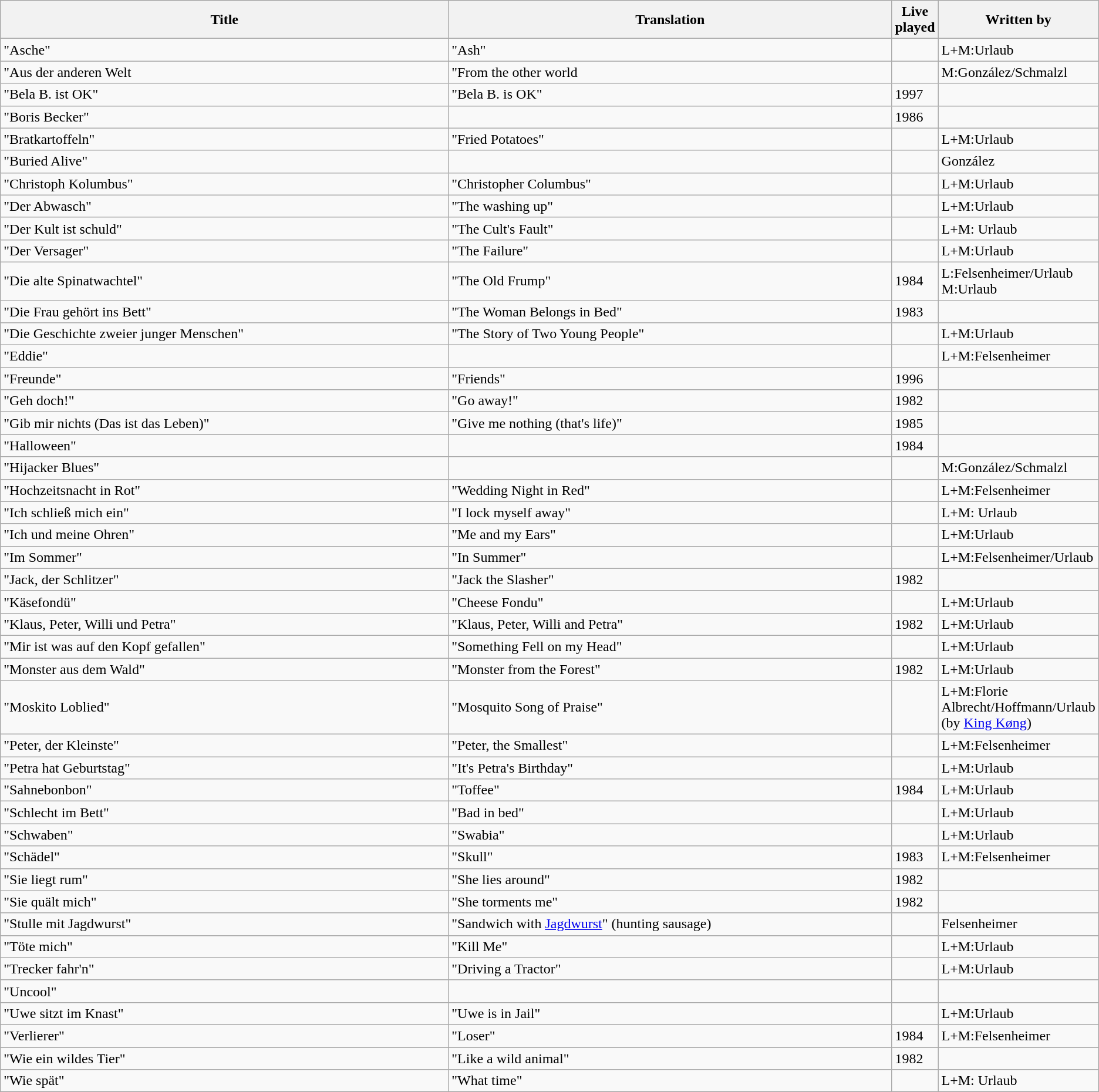<table class="wikitable sortable">
<tr>
<th width="50%">Title</th>
<th width="50%">Translation</th>
<th width="5%">Live played</th>
<th width="45%">Written by</th>
</tr>
<tr>
<td>"Asche"</td>
<td>"Ash"</td>
<td></td>
<td>L+M:Urlaub</td>
</tr>
<tr>
<td>"Aus der anderen Welt</td>
<td>"From the other world</td>
<td></td>
<td>M:González/Schmalzl</td>
</tr>
<tr>
<td>"Bela B. ist OK"</td>
<td>"Bela B. is OK"</td>
<td>1997</td>
<td></td>
</tr>
<tr>
<td>"Boris Becker"</td>
<td></td>
<td>1986</td>
<td></td>
</tr>
<tr>
<td>"Bratkartoffeln"</td>
<td>"Fried Potatoes"</td>
<td></td>
<td>L+M:Urlaub</td>
</tr>
<tr>
<td>"Buried Alive"</td>
<td></td>
<td></td>
<td>González</td>
</tr>
<tr>
<td>"Christoph Kolumbus"</td>
<td>"Christopher Columbus"</td>
<td></td>
<td>L+M:Urlaub</td>
</tr>
<tr>
<td>"Der Abwasch"</td>
<td>"The washing up"</td>
<td></td>
<td>L+M:Urlaub</td>
</tr>
<tr>
<td>"Der Kult ist schuld"</td>
<td>"The Cult's Fault"</td>
<td></td>
<td>L+M: Urlaub</td>
</tr>
<tr>
<td>"Der Versager"</td>
<td>"The Failure"</td>
<td></td>
<td>L+M:Urlaub</td>
</tr>
<tr>
<td>"Die alte Spinatwachtel"</td>
<td>"The Old Frump"</td>
<td>1984</td>
<td>L:Felsenheimer/Urlaub M:Urlaub</td>
</tr>
<tr>
<td>"Die Frau gehört ins Bett"</td>
<td>"The Woman Belongs in Bed"</td>
<td>1983</td>
<td></td>
</tr>
<tr>
<td>"Die Geschichte zweier junger Menschen"</td>
<td>"The Story of Two Young People"</td>
<td></td>
<td>L+M:Urlaub</td>
</tr>
<tr>
<td>"Eddie"</td>
<td></td>
<td></td>
<td>L+M:Felsenheimer</td>
</tr>
<tr>
<td>"Freunde"</td>
<td>"Friends"</td>
<td>1996</td>
<td></td>
</tr>
<tr>
<td>"Geh doch!"</td>
<td>"Go away!"</td>
<td>1982</td>
<td></td>
</tr>
<tr>
<td>"Gib mir nichts (Das ist das Leben)"</td>
<td>"Give me nothing (that's life)"</td>
<td>1985</td>
<td></td>
</tr>
<tr>
<td>"Halloween"</td>
<td></td>
<td>1984</td>
<td></td>
</tr>
<tr>
<td>"Hijacker Blues"</td>
<td></td>
<td></td>
<td>M:González/Schmalzl</td>
</tr>
<tr>
<td>"Hochzeitsnacht in Rot"</td>
<td>"Wedding Night in Red"</td>
<td></td>
<td>L+M:Felsenheimer</td>
</tr>
<tr>
<td>"Ich schließ mich ein"</td>
<td>"I lock myself away"</td>
<td></td>
<td>L+M: Urlaub</td>
</tr>
<tr>
<td>"Ich und meine Ohren"</td>
<td>"Me and my Ears"</td>
<td></td>
<td>L+M:Urlaub</td>
</tr>
<tr>
<td>"Im Sommer"</td>
<td>"In Summer"</td>
<td></td>
<td>L+M:Felsenheimer/Urlaub</td>
</tr>
<tr>
<td>"Jack, der Schlitzer"</td>
<td>"Jack the Slasher"</td>
<td>1982</td>
<td></td>
</tr>
<tr>
<td>"Käsefondü"</td>
<td>"Cheese Fondu"</td>
<td></td>
<td>L+M:Urlaub</td>
</tr>
<tr>
<td>"Klaus, Peter, Willi und Petra"</td>
<td>"Klaus, Peter, Willi and Petra"</td>
<td>1982</td>
<td>L+M:Urlaub</td>
</tr>
<tr>
<td>"Mir ist was auf den Kopf gefallen"</td>
<td>"Something Fell on my Head"</td>
<td></td>
<td>L+M:Urlaub</td>
</tr>
<tr>
<td>"Monster aus dem Wald"</td>
<td>"Monster from the Forest"</td>
<td>1982</td>
<td>L+M:Urlaub</td>
</tr>
<tr>
<td>"Moskito Loblied"</td>
<td>"Mosquito Song of Praise"</td>
<td></td>
<td>L+M:Florie Albrecht/Hoffmann/Urlaub (by <a href='#'>King Køng</a>)</td>
</tr>
<tr>
<td>"Peter, der Kleinste"</td>
<td>"Peter, the Smallest"</td>
<td></td>
<td>L+M:Felsenheimer</td>
</tr>
<tr>
<td>"Petra hat Geburtstag"</td>
<td>"It's Petra's Birthday"</td>
<td></td>
<td>L+M:Urlaub</td>
</tr>
<tr>
<td>"Sahnebonbon"</td>
<td>"Toffee"</td>
<td>1984</td>
<td>L+M:Urlaub</td>
</tr>
<tr>
<td>"Schlecht im Bett"</td>
<td>"Bad in bed"</td>
<td></td>
<td>L+M:Urlaub</td>
</tr>
<tr>
<td>"Schwaben"</td>
<td>"Swabia"</td>
<td></td>
<td>L+M:Urlaub</td>
</tr>
<tr>
<td>"Schädel"</td>
<td>"Skull"</td>
<td>1983</td>
<td>L+M:Felsenheimer</td>
</tr>
<tr>
<td>"Sie liegt rum"</td>
<td>"She lies around"</td>
<td>1982</td>
<td></td>
</tr>
<tr>
<td>"Sie quält mich"</td>
<td>"She torments me"</td>
<td>1982</td>
<td></td>
</tr>
<tr>
<td>"Stulle mit Jagdwurst"</td>
<td>"Sandwich with <a href='#'>Jagdwurst</a>" (hunting sausage)</td>
<td></td>
<td>Felsenheimer</td>
</tr>
<tr>
<td>"Töte mich"</td>
<td>"Kill Me"</td>
<td></td>
<td>L+M:Urlaub</td>
</tr>
<tr>
<td>"Trecker fahr'n"</td>
<td>"Driving a Tractor"</td>
<td></td>
<td>L+M:Urlaub</td>
</tr>
<tr>
<td>"Uncool"</td>
<td></td>
<td></td>
<td></td>
</tr>
<tr>
<td>"Uwe sitzt im Knast"</td>
<td>"Uwe is in Jail"</td>
<td></td>
<td>L+M:Urlaub</td>
</tr>
<tr>
<td>"Verlierer"</td>
<td>"Loser"</td>
<td>1984</td>
<td>L+M:Felsenheimer</td>
</tr>
<tr>
<td>"Wie ein wildes Tier"</td>
<td>"Like a wild animal"</td>
<td>1982</td>
<td></td>
</tr>
<tr>
<td>"Wie spät"</td>
<td>"What time"</td>
<td></td>
<td>L+M: Urlaub</td>
</tr>
</table>
